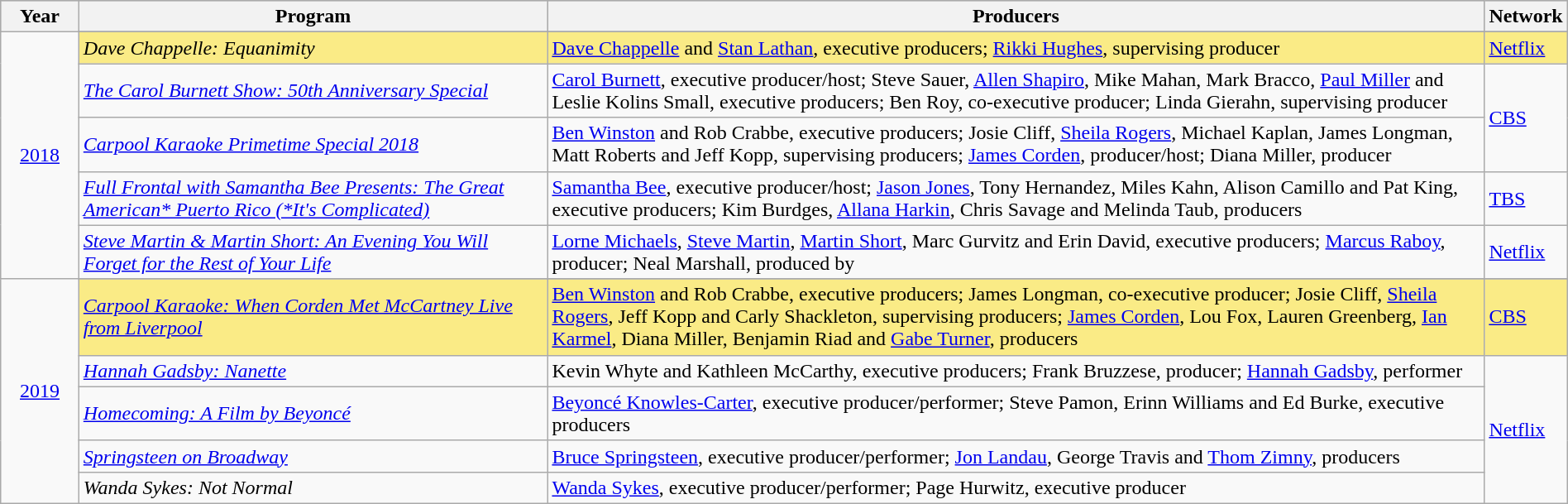<table class="wikitable" style="width:100%">
<tr bgcolor="#bebebe">
<th width="5%">Year</th>
<th width="30%">Program</th>
<th width="60%">Producers</th>
<th width="5%">Network</th>
</tr>
<tr>
<td rowspan="6" align=center><a href='#'>2018</a><br></td>
</tr>
<tr style="background:#FAEB86;">
<td><em>Dave Chappelle: Equanimity</em></td>
<td><a href='#'>Dave Chappelle</a> and <a href='#'>Stan Lathan</a>, executive producers; <a href='#'>Rikki Hughes</a>, supervising producer</td>
<td><a href='#'>Netflix</a></td>
</tr>
<tr>
<td><em><a href='#'>The Carol Burnett Show: 50th Anniversary Special</a></em></td>
<td><a href='#'>Carol Burnett</a>, executive producer/host; Steve Sauer, <a href='#'>Allen Shapiro</a>, Mike Mahan, Mark Bracco, <a href='#'>Paul Miller</a> and Leslie Kolins Small, executive producers; Ben Roy, co-executive producer; Linda Gierahn, supervising producer</td>
<td rowspan=2><a href='#'>CBS</a></td>
</tr>
<tr>
<td><em><a href='#'>Carpool Karaoke Primetime Special 2018</a></em></td>
<td><a href='#'>Ben Winston</a> and Rob Crabbe, executive producers; Josie Cliff, <a href='#'>Sheila Rogers</a>, Michael Kaplan, James Longman, Matt Roberts and Jeff Kopp, supervising producers; <a href='#'>James Corden</a>, producer/host; Diana Miller, producer</td>
</tr>
<tr>
<td><em><a href='#'>Full Frontal with Samantha Bee Presents: The Great American* Puerto Rico (*It's Complicated)</a></em></td>
<td><a href='#'>Samantha Bee</a>, executive producer/host; <a href='#'>Jason Jones</a>, Tony Hernandez, Miles Kahn, Alison Camillo and Pat King, executive producers; Kim Burdges, <a href='#'>Allana Harkin</a>, Chris Savage and Melinda Taub, producers</td>
<td><a href='#'>TBS</a></td>
</tr>
<tr>
<td><em><a href='#'>Steve Martin & Martin Short: An Evening You Will Forget for the Rest of Your Life</a></em></td>
<td><a href='#'>Lorne Michaels</a>, <a href='#'>Steve Martin</a>, <a href='#'>Martin Short</a>, Marc Gurvitz and Erin David, executive producers; <a href='#'>Marcus Raboy</a>, producer; Neal Marshall, produced by</td>
<td><a href='#'>Netflix</a></td>
</tr>
<tr>
<td rowspan="6" align=center><a href='#'>2019</a><br></td>
</tr>
<tr style="background:#FAEB86;">
<td><em><a href='#'>Carpool Karaoke: When Corden Met McCartney Live from Liverpool</a></em></td>
<td><a href='#'>Ben Winston</a> and Rob Crabbe, executive producers; James Longman, co-executive producer; Josie Cliff, <a href='#'>Sheila Rogers</a>, Jeff Kopp and Carly Shackleton, supervising producers; <a href='#'>James Corden</a>, Lou Fox, Lauren Greenberg, <a href='#'>Ian Karmel</a>, Diana Miller, Benjamin Riad and <a href='#'>Gabe Turner</a>, producers</td>
<td><a href='#'>CBS</a></td>
</tr>
<tr>
<td><em><a href='#'>Hannah Gadsby: Nanette</a></em></td>
<td>Kevin Whyte and Kathleen McCarthy, executive producers; Frank Bruzzese, producer; <a href='#'>Hannah Gadsby</a>, performer</td>
<td rowspan=4><a href='#'>Netflix</a></td>
</tr>
<tr>
<td><em><a href='#'>Homecoming: A Film by Beyoncé</a></em></td>
<td><a href='#'>Beyoncé Knowles-Carter</a>, executive producer/performer; Steve Pamon, Erinn Williams and Ed Burke, executive producers</td>
</tr>
<tr>
<td><em><a href='#'>Springsteen on Broadway</a></em></td>
<td><a href='#'>Bruce Springsteen</a>, executive producer/performer; <a href='#'>Jon Landau</a>, George Travis and <a href='#'>Thom Zimny</a>, producers</td>
</tr>
<tr>
<td><em>Wanda Sykes: Not Normal</em></td>
<td><a href='#'>Wanda Sykes</a>, executive producer/performer; Page Hurwitz, executive producer</td>
</tr>
</table>
